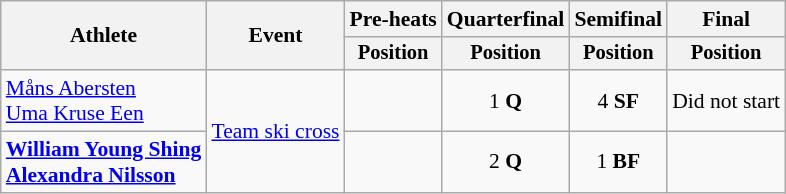<table class="wikitable" style="font-size:90%">
<tr>
<th rowspan="2">Athlete</th>
<th rowspan="2">Event</th>
<th>Pre-heats</th>
<th>Quarterfinal</th>
<th>Semifinal</th>
<th>Final</th>
</tr>
<tr style="font-size:95%">
<th>Position</th>
<th>Position</th>
<th>Position</th>
<th>Position</th>
</tr>
<tr align=center>
<td align=left><a href='#'>Måns Abersten</a><br><a href='#'>Uma Kruse Een</a></td>
<td align=left rowspan=2><a href='#'>Team ski cross</a></td>
<td></td>
<td>1 <strong>Q</strong></td>
<td>4 <strong>SF</strong></td>
<td>Did not start</td>
</tr>
<tr align=center>
<td align=left><strong><a href='#'>William Young Shing</a><br><a href='#'>Alexandra Nilsson</a></strong></td>
<td></td>
<td>2 <strong>Q</strong></td>
<td>1 <strong>BF</strong></td>
<td></td>
</tr>
</table>
